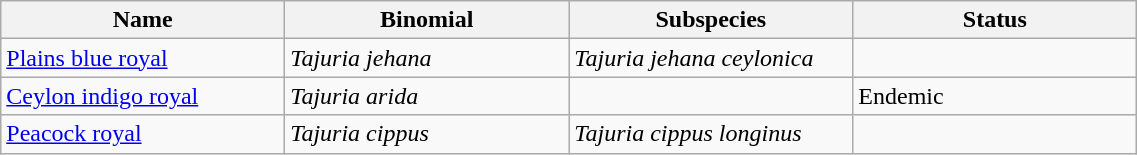<table width=60% class="wikitable">
<tr>
<th width=20%>Name</th>
<th width=20%>Binomial</th>
<th width=20%>Subspecies</th>
<th width=20%>Status</th>
</tr>
<tr>
<td><a href='#'>Plains blue royal</a><br>
</td>
<td><em>Tajuria jehana</em></td>
<td><em>Tajuria jehana ceylonica</em></td>
<td></td>
</tr>
<tr>
<td><a href='#'>Ceylon indigo royal</a></td>
<td><em>Tajuria arida</em></td>
<td></td>
<td>Endemic</td>
</tr>
<tr>
<td><a href='#'>Peacock royal</a><br>
</td>
<td><em>Tajuria cippus</em></td>
<td><em>Tajuria cippus longinus</em></td>
<td></td>
</tr>
</table>
